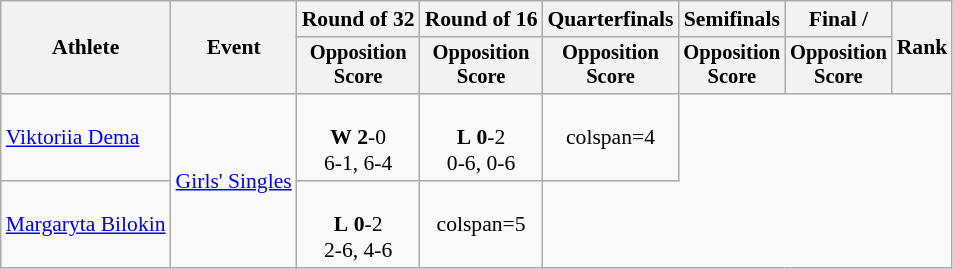<table class=wikitable style="font-size:90%">
<tr>
<th rowspan="2">Athlete</th>
<th rowspan="2">Event</th>
<th>Round of 32</th>
<th>Round of 16</th>
<th>Quarterfinals</th>
<th>Semifinals</th>
<th>Final / </th>
<th rowspan=2>Rank</th>
</tr>
<tr style="font-size:95%">
<th>Opposition<br>Score</th>
<th>Opposition<br>Score</th>
<th>Opposition<br>Score</th>
<th>Opposition<br>Score</th>
<th>Opposition<br>Score</th>
</tr>
<tr align=center>
<td align=left><a href='#'>Viktoriia Dema</a></td>
<td align=left rowspan=2><a href='#'>Girls' Singles</a></td>
<td><br><strong>W</strong> <strong>2</strong>-0 <br> 6-1, 6-4</td>
<td><br><strong>L</strong> <strong>0</strong>-2 <br> 0-6, 0-6</td>
<td>colspan=4 </td>
</tr>
<tr align=center>
<td align=left><a href='#'>Margaryta Bilokin</a></td>
<td><br><strong>L</strong> <strong>0</strong>-2 <br> 2-6, 4-6</td>
<td>colspan=5 </td>
</tr>
</table>
